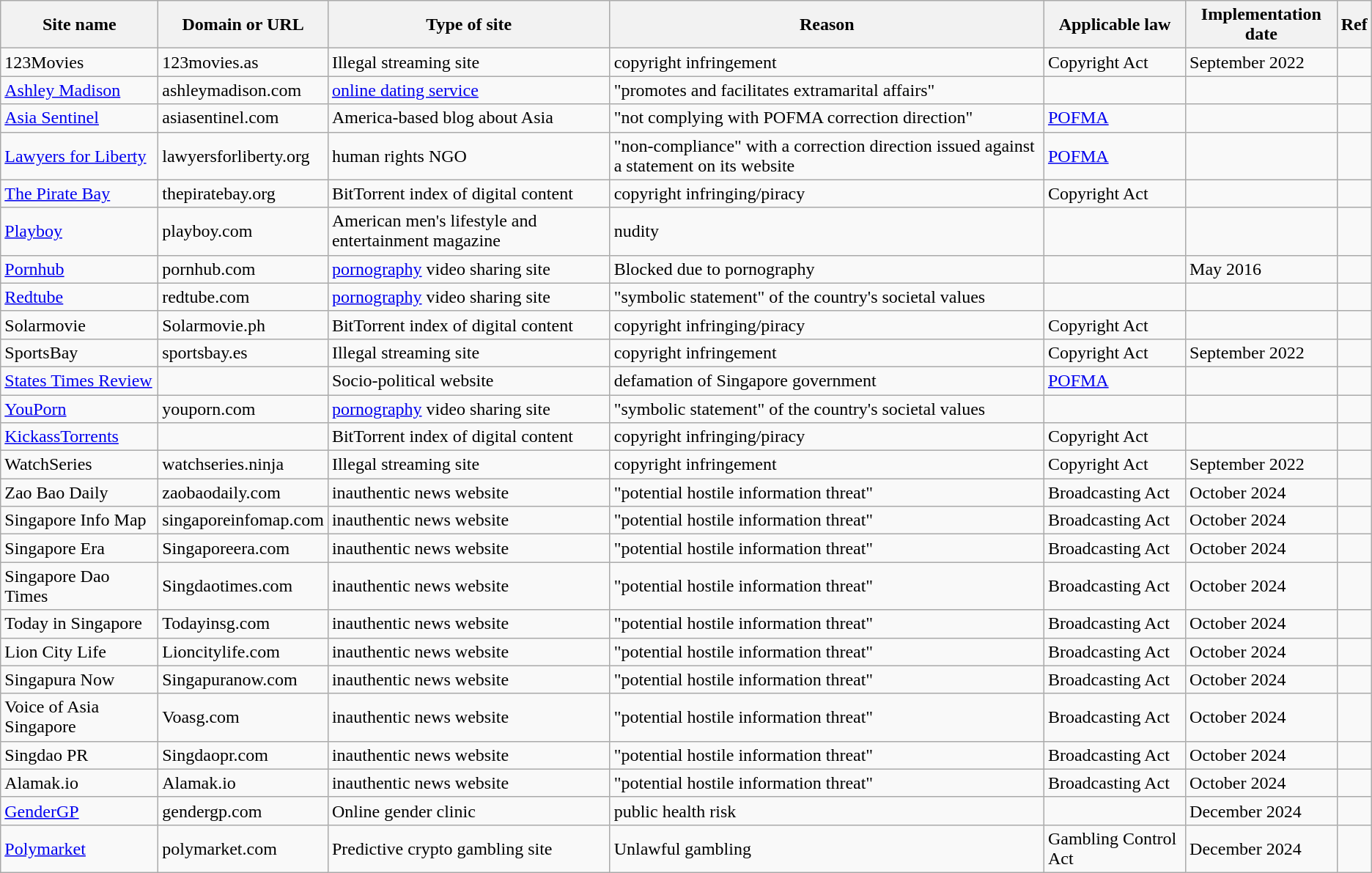<table class="wikitable sortable">
<tr>
<th>Site name</th>
<th>Domain or URL</th>
<th>Type of site</th>
<th>Reason</th>
<th>Applicable law</th>
<th>Implementation date</th>
<th>Ref</th>
</tr>
<tr>
<td>123Movies</td>
<td>123movies.as</td>
<td>Illegal streaming site</td>
<td>copyright infringement</td>
<td>Copyright Act</td>
<td>September 2022</td>
<td></td>
</tr>
<tr>
<td><a href='#'>Ashley Madison</a></td>
<td>ashleymadison.com</td>
<td><a href='#'>online dating service</a></td>
<td>"promotes and facilitates extramarital affairs"</td>
<td></td>
<td></td>
<td></td>
</tr>
<tr>
<td><a href='#'>Asia Sentinel</a></td>
<td>asiasentinel.com</td>
<td>America-based blog about Asia</td>
<td>"not complying with POFMA correction direction"</td>
<td><a href='#'>POFMA</a></td>
<td></td>
<td></td>
</tr>
<tr>
<td><a href='#'>Lawyers for Liberty</a></td>
<td>lawyersforliberty.org</td>
<td>human rights NGO</td>
<td>"non-compliance" with a correction direction issued against a statement on its website</td>
<td><a href='#'>POFMA</a></td>
<td></td>
<td></td>
</tr>
<tr>
<td><a href='#'>The Pirate Bay</a></td>
<td>thepiratebay.org</td>
<td>BitTorrent index of digital content</td>
<td>copyright infringing/piracy</td>
<td>Copyright Act</td>
<td></td>
<td></td>
</tr>
<tr>
<td><a href='#'>Playboy</a></td>
<td>playboy.com</td>
<td>American men's lifestyle and entertainment magazine</td>
<td>nudity</td>
<td></td>
<td></td>
<td></td>
</tr>
<tr>
<td><a href='#'>Pornhub</a></td>
<td>pornhub.com</td>
<td><a href='#'>pornography</a> video sharing site</td>
<td>Blocked due to pornography</td>
<td></td>
<td>May 2016</td>
<td></td>
</tr>
<tr>
<td><a href='#'>Redtube</a></td>
<td>redtube.com</td>
<td><a href='#'>pornography</a> video sharing site</td>
<td>"symbolic statement" of the country's societal values</td>
<td></td>
<td></td>
<td></td>
</tr>
<tr>
<td>Solarmovie</td>
<td>Solarmovie.ph</td>
<td>BitTorrent index of digital content</td>
<td>copyright infringing/piracy</td>
<td>Copyright Act</td>
<td></td>
<td></td>
</tr>
<tr>
<td>SportsBay</td>
<td>sportsbay.es</td>
<td>Illegal streaming site</td>
<td>copyright infringement</td>
<td>Copyright Act</td>
<td>September 2022</td>
<td></td>
</tr>
<tr>
<td><a href='#'>States Times Review</a></td>
<td></td>
<td>Socio-political website</td>
<td>defamation of Singapore government</td>
<td><a href='#'>POFMA</a></td>
<td></td>
<td></td>
</tr>
<tr>
<td><a href='#'>YouPorn</a></td>
<td>youporn.com</td>
<td><a href='#'>pornography</a> video sharing site</td>
<td>"symbolic statement" of the country's societal values</td>
<td></td>
<td></td>
<td></td>
</tr>
<tr>
<td><a href='#'>KickassTorrents</a></td>
<td></td>
<td>BitTorrent index of digital content</td>
<td>copyright infringing/piracy</td>
<td>Copyright Act</td>
<td></td>
<td></td>
</tr>
<tr>
<td>WatchSeries</td>
<td>watchseries.ninja</td>
<td>Illegal streaming site</td>
<td>copyright infringement</td>
<td>Copyright Act</td>
<td>September 2022</td>
<td></td>
</tr>
<tr>
<td>Zao Bao Daily</td>
<td>zaobaodaily.com</td>
<td>inauthentic news website</td>
<td>"potential hostile information threat"</td>
<td>Broadcasting Act</td>
<td>October 2024</td>
<td></td>
</tr>
<tr>
<td>Singapore Info Map</td>
<td>singaporeinfomap.com</td>
<td>inauthentic news website</td>
<td>"potential hostile information threat"</td>
<td>Broadcasting Act</td>
<td>October 2024</td>
<td></td>
</tr>
<tr>
<td>Singapore Era</td>
<td>Singaporeera.com</td>
<td>inauthentic news website</td>
<td>"potential hostile information threat"</td>
<td>Broadcasting Act</td>
<td>October 2024</td>
<td></td>
</tr>
<tr>
<td>Singapore Dao Times</td>
<td>Singdaotimes.com</td>
<td>inauthentic news website</td>
<td>"potential hostile information threat"</td>
<td>Broadcasting Act</td>
<td>October 2024</td>
<td></td>
</tr>
<tr>
<td>Today in Singapore</td>
<td>Todayinsg.com</td>
<td>inauthentic news website</td>
<td>"potential hostile information threat"</td>
<td>Broadcasting Act</td>
<td>October 2024</td>
<td></td>
</tr>
<tr>
<td>Lion City Life</td>
<td>Lioncitylife.com</td>
<td>inauthentic news website</td>
<td>"potential hostile information threat"</td>
<td>Broadcasting Act</td>
<td>October 2024</td>
<td></td>
</tr>
<tr>
<td>Singapura Now</td>
<td>Singapuranow.com</td>
<td>inauthentic news website</td>
<td>"potential hostile information threat"</td>
<td>Broadcasting Act</td>
<td>October 2024</td>
<td></td>
</tr>
<tr>
<td>Voice of Asia Singapore</td>
<td>Voasg.com</td>
<td>inauthentic news website</td>
<td>"potential hostile information threat"</td>
<td>Broadcasting Act</td>
<td>October 2024</td>
<td></td>
</tr>
<tr>
<td>Singdao PR</td>
<td>Singdaopr.com</td>
<td>inauthentic news website</td>
<td>"potential hostile information threat"</td>
<td>Broadcasting Act</td>
<td>October 2024</td>
<td></td>
</tr>
<tr>
<td>Alamak.io</td>
<td>Alamak.io</td>
<td>inauthentic news website</td>
<td>"potential hostile information threat"</td>
<td>Broadcasting Act</td>
<td>October 2024</td>
<td></td>
</tr>
<tr>
<td><a href='#'>GenderGP</a></td>
<td>gendergp.com</td>
<td>Online gender clinic</td>
<td>public health risk</td>
<td></td>
<td>December 2024</td>
<td></td>
</tr>
<tr>
<td><a href='#'>Polymarket</a></td>
<td>polymarket.com</td>
<td>Predictive crypto gambling site</td>
<td>Unlawful gambling</td>
<td>Gambling Control Act</td>
<td>December 2024</td>
<td></td>
</tr>
</table>
